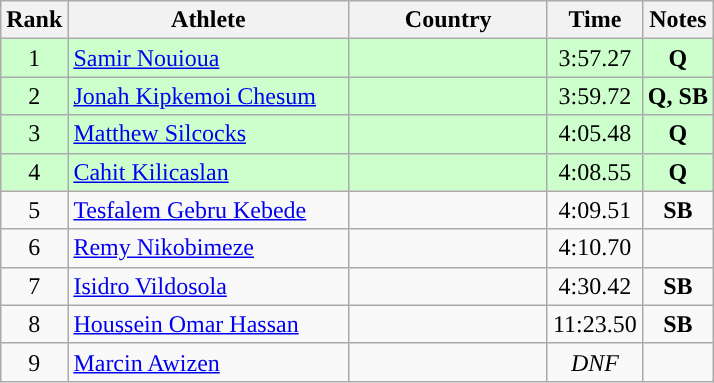<table class="wikitable sortable" style="text-align:center">
<tr>
<th>Rank</th>
<th style="width:180px">Athlete</th>
<th style="width:125px">Country</th>
<th>Time</th>
<th>Notes</th>
</tr>
<tr style="background:#cfc;">
<td>1</td>
<td style="text-align:left;"><a href='#'>Samir Nouioua</a></td>
<td style="text-align:left;"></td>
<td>3:57.27</td>
<td><strong>Q</strong></td>
</tr>
<tr style="background:#cfc;">
<td>2</td>
<td style="text-align:left;"><a href='#'>Jonah Kipkemoi Chesum</a></td>
<td style="text-align:left;"></td>
<td>3:59.72</td>
<td><strong>Q, SB</strong></td>
</tr>
<tr style="background:#cfc;">
<td>3</td>
<td style="text-align:left;"><a href='#'>Matthew Silcocks</a></td>
<td style="text-align:left;"></td>
<td>4:05.48</td>
<td><strong>Q</strong></td>
</tr>
<tr style="background:#cfc">
<td>4</td>
<td style="text-align:left;"><a href='#'>Cahit Kilicaslan</a></td>
<td style="text-align:left;"></td>
<td>4:08.55</td>
<td><strong>Q</strong></td>
</tr>
<tr>
<td>5</td>
<td style="text-align:left;"><a href='#'>Tesfalem Gebru Kebede</a></td>
<td style="text-align:left;"></td>
<td>4:09.51</td>
<td><strong>SB</strong></td>
</tr>
<tr>
<td>6</td>
<td style="text-align:left;"><a href='#'>Remy Nikobimeze</a></td>
<td style="text-align:left;"></td>
<td>4:10.70</td>
<td></td>
</tr>
<tr>
<td>7</td>
<td style="text-align:left;"><a href='#'>Isidro Vildosola</a></td>
<td style="text-align:left;"></td>
<td>4:30.42</td>
<td><strong>SB</strong></td>
</tr>
<tr>
<td>8</td>
<td style="text-align:left;"><a href='#'>Houssein Omar Hassan</a></td>
<td style="text-align:left;"></td>
<td>11:23.50</td>
<td><strong>SB</strong></td>
</tr>
<tr>
<td>9</td>
<td style="text-align:left;"><a href='#'>Marcin Awizen</a></td>
<td style="text-align:left;"></td>
<td><em>DNF</em></td>
<td></td>
</tr>
</table>
